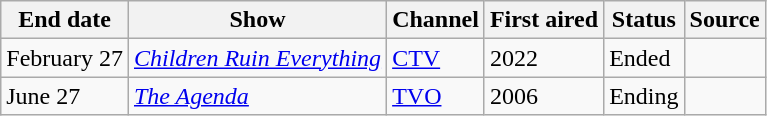<table class="wikitable">
<tr>
<th>End date</th>
<th>Show</th>
<th>Channel</th>
<th>First aired</th>
<th>Status</th>
<th>Source</th>
</tr>
<tr>
<td>February 27</td>
<td><em><a href='#'>Children Ruin Everything</a></em></td>
<td><a href='#'>CTV</a></td>
<td>2022</td>
<td>Ended</td>
<td></td>
</tr>
<tr>
<td>June 27</td>
<td><em><a href='#'>The Agenda</a></em></td>
<td><a href='#'>TVO</a></td>
<td>2006</td>
<td>Ending</td>
<td></td>
</tr>
</table>
